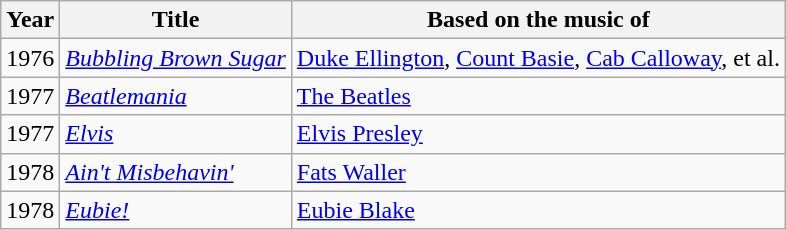<table class="wikitable sortable">
<tr>
<th>Year</th>
<th>Title</th>
<th>Based on the music of</th>
</tr>
<tr>
<td>1976</td>
<td><em><a href='#'>Bubbling Brown Sugar</a></em></td>
<td><a href='#'>Duke Ellington</a>, <a href='#'>Count Basie</a>, <a href='#'>Cab Calloway</a>, et al.</td>
</tr>
<tr>
<td>1977</td>
<td><em> <a href='#'>Beatlemania</a></em></td>
<td><a href='#'>The Beatles</a></td>
</tr>
<tr>
<td>1977</td>
<td><em><a href='#'>Elvis</a></em></td>
<td><a href='#'>Elvis Presley</a></td>
</tr>
<tr>
<td>1978</td>
<td><em><a href='#'>Ain't Misbehavin'</a></em></td>
<td><a href='#'>Fats Waller</a></td>
</tr>
<tr>
<td>1978</td>
<td><em><a href='#'>Eubie!</a></em></td>
<td><a href='#'>Eubie Blake</a></td>
</tr>
</table>
